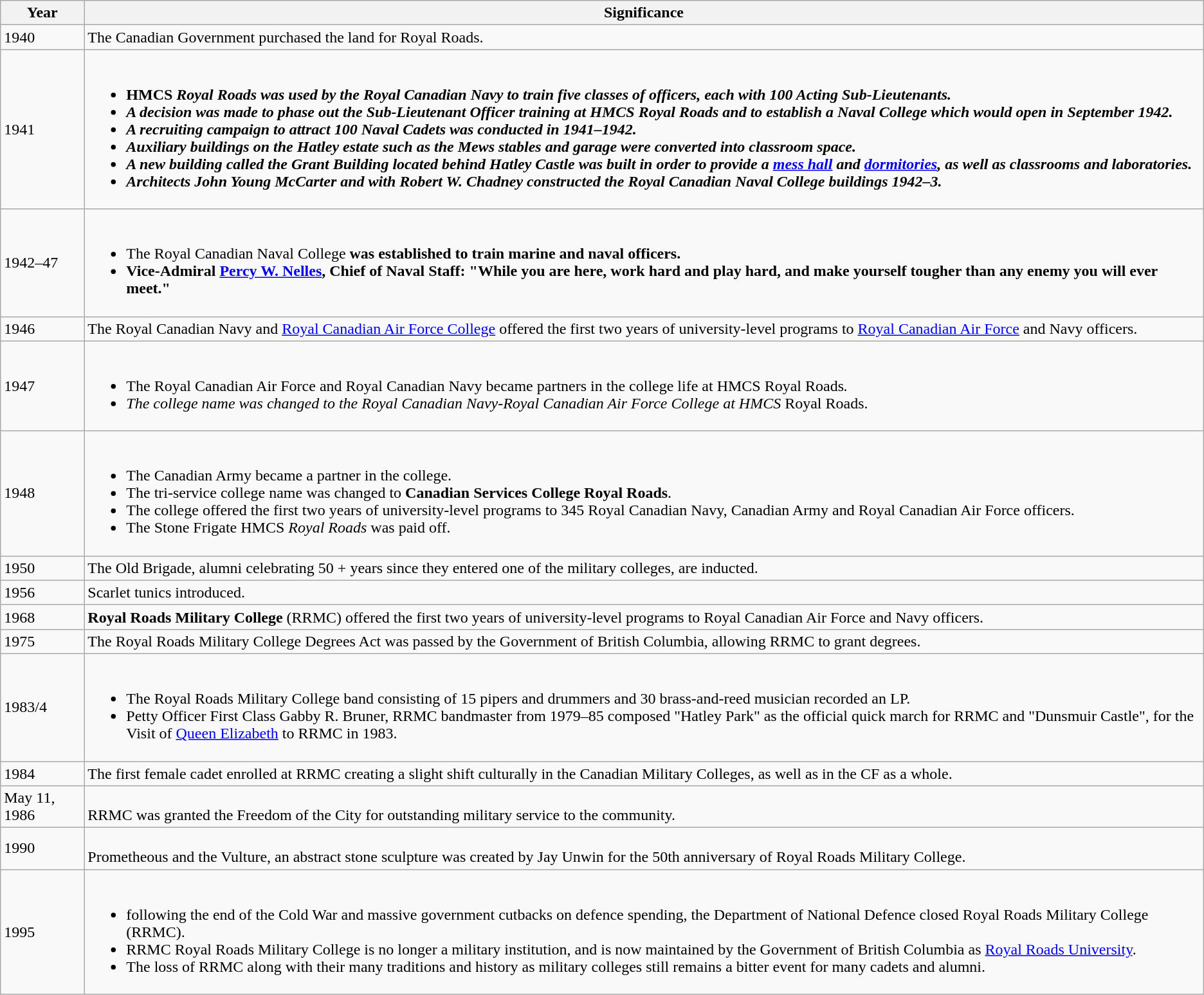<table class="wikitable">
<tr>
<th>Year</th>
<th>Significance</th>
</tr>
<tr>
<td>1940</td>
<td>The Canadian Government purchased the land for Royal Roads.</td>
</tr>
<tr>
<td>1941</td>
<td><br><ul><li><strong>HMCS <em>Royal Roads<strong><em> was used by the Royal Canadian Navy to train five classes of officers, each with 100 Acting Sub-Lieutenants.</li><li>A decision was made to phase out the Sub-Lieutenant Officer training at HMCS </em>Royal Roads<em> and to establish a Naval College which would open in September 1942.</li><li>A recruiting campaign to attract 100 Naval Cadets was conducted in 1941–1942.</li><li>Auxiliary buildings on the Hatley estate such as the Mews stables and garage were converted into classroom space.</li><li>A new building called the Grant Building located behind Hatley Castle was built in order to provide a <a href='#'>mess hall</a> and <a href='#'>dormitories</a>, as well as classrooms and laboratories.</li><li>Architects John Young McCarter and with Robert W. Chadney constructed the Royal Canadian Naval College buildings 1942–3.</li></ul></td>
</tr>
<tr>
<td>1942–47</td>
<td><br><ul><li>The </strong>Royal Canadian Naval College<strong> was established to train marine and naval officers.</li><li>Vice-Admiral <a href='#'>Percy W. Nelles</a>, Chief of Naval Staff: "While you are here, work hard and play hard, and make yourself tougher than any enemy you will ever meet."</li></ul></td>
</tr>
<tr>
<td>1946</td>
<td>The Royal Canadian Navy and <a href='#'>Royal Canadian Air Force College</a> offered the first two years of university-level programs to <a href='#'>Royal Canadian Air Force</a> and Navy officers.</td>
</tr>
<tr>
<td>1947</td>
<td><br><ul><li>The Royal Canadian Air Force and Royal Canadian Navy became partners in the college life at HMCS </em>Royal Roads<em>.</li><li>The college name was changed to the </strong>Royal Canadian Navy-Royal Canadian Air Force College at HMCS </em>Royal Roads</em></strong>.</li></ul></td>
</tr>
<tr>
<td>1948</td>
<td><br><ul><li>The Canadian Army became a partner in the college.</li><li>The tri-service college name was changed to <strong>Canadian Services College Royal Roads</strong>.</li><li>The college offered the first two years of university-level programs to 345 Royal Canadian Navy, Canadian Army and Royal Canadian Air Force officers.</li><li>The Stone Frigate HMCS <em>Royal Roads</em> was paid off.</li></ul></td>
</tr>
<tr>
<td>1950</td>
<td>The Old Brigade, alumni celebrating 50 + years since they entered one of the military colleges, are inducted.</td>
</tr>
<tr>
<td>1956</td>
<td>Scarlet tunics introduced.</td>
</tr>
<tr>
<td>1968</td>
<td><strong>Royal Roads Military College</strong> (RRMC) offered the first two years of university-level programs to Royal Canadian Air Force and Navy officers.</td>
</tr>
<tr>
<td>1975</td>
<td>The Royal Roads Military College Degrees Act was passed by the Government of British Columbia, allowing RRMC to grant degrees.</td>
</tr>
<tr>
<td>1983/4</td>
<td><br><ul><li>The Royal Roads Military College band consisting of 15 pipers and drummers and 30 brass-and-reed musician recorded an LP.</li><li>Petty Officer First Class Gabby R. Bruner, RRMC bandmaster from 1979–85 composed "Hatley Park" as the official quick march for RRMC and "Dunsmuir Castle", for the Visit of <a href='#'>Queen Elizabeth</a> to RRMC in 1983.</li></ul></td>
</tr>
<tr>
<td>1984</td>
<td>The first female cadet enrolled at RRMC creating a slight shift culturally in the Canadian Military Colleges, as well as in the CF as a whole.</td>
</tr>
<tr>
<td>May 11, 1986</td>
<td><br>RRMC was granted the Freedom of the City for outstanding military service to the community.</td>
</tr>
<tr>
<td>1990</td>
<td><br>Prometheous and the Vulture, an abstract stone sculpture was created by Jay Unwin for the 50th anniversary of Royal Roads Military College.</td>
</tr>
<tr>
<td>1995</td>
<td><br><ul><li>following the end of the Cold War and massive government cutbacks on defence spending, the Department of National Defence closed Royal Roads Military College (RRMC).</li><li>RRMC Royal Roads Military College is no longer a military institution, and is now maintained by the Government of British Columbia as <a href='#'>Royal Roads University</a>.</li><li>The loss of RRMC along with their many traditions and history as military colleges still remains a bitter event for many cadets and alumni.</li></ul></td>
</tr>
</table>
